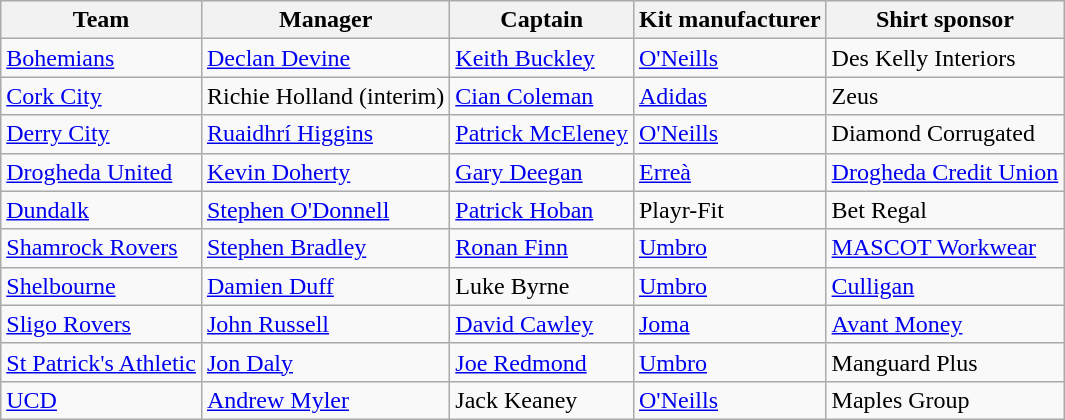<table class="wikitable sortable" style="text-align: left;">
<tr>
<th>Team</th>
<th>Manager</th>
<th>Captain</th>
<th>Kit manufacturer</th>
<th>Shirt sponsor</th>
</tr>
<tr>
<td><a href='#'>Bohemians</a></td>
<td> <a href='#'>Declan Devine</a></td>
<td> <a href='#'>Keith Buckley</a></td>
<td><a href='#'>O'Neills</a></td>
<td>Des Kelly Interiors</td>
</tr>
<tr>
<td><a href='#'>Cork City</a></td>
<td> Richie Holland (interim)</td>
<td> <a href='#'>Cian Coleman</a></td>
<td><a href='#'>Adidas</a></td>
<td>Zeus</td>
</tr>
<tr>
<td><a href='#'>Derry City</a></td>
<td> <a href='#'>Ruaidhrí Higgins</a></td>
<td> <a href='#'>Patrick McEleney</a></td>
<td><a href='#'>O'Neills</a></td>
<td>Diamond Corrugated</td>
</tr>
<tr>
<td><a href='#'>Drogheda United</a></td>
<td> <a href='#'>Kevin Doherty</a></td>
<td> <a href='#'>Gary Deegan</a></td>
<td><a href='#'>Erreà</a></td>
<td><a href='#'>Drogheda Credit Union</a></td>
</tr>
<tr>
<td><a href='#'>Dundalk</a></td>
<td> <a href='#'>Stephen O'Donnell</a></td>
<td> <a href='#'>Patrick Hoban</a></td>
<td>Playr-Fit</td>
<td>Bet Regal</td>
</tr>
<tr>
<td><a href='#'>Shamrock Rovers</a></td>
<td> <a href='#'>Stephen Bradley</a></td>
<td> <a href='#'>Ronan Finn</a></td>
<td><a href='#'>Umbro</a></td>
<td><a href='#'>MASCOT Workwear</a></td>
</tr>
<tr>
<td><a href='#'>Shelbourne</a></td>
<td> <a href='#'>Damien Duff</a></td>
<td> Luke Byrne</td>
<td><a href='#'>Umbro</a></td>
<td><a href='#'>Culligan</a></td>
</tr>
<tr>
<td><a href='#'>Sligo Rovers</a></td>
<td> <a href='#'>John Russell</a></td>
<td> <a href='#'>David Cawley</a></td>
<td><a href='#'>Joma</a></td>
<td><a href='#'>Avant Money</a></td>
</tr>
<tr>
<td><a href='#'>St Patrick's Athletic</a></td>
<td> <a href='#'>Jon Daly</a></td>
<td> <a href='#'>Joe Redmond</a></td>
<td><a href='#'>Umbro</a></td>
<td>Manguard Plus</td>
</tr>
<tr>
<td><a href='#'>UCD</a></td>
<td> <a href='#'>Andrew Myler</a></td>
<td> Jack Keaney</td>
<td><a href='#'>O'Neills</a></td>
<td>Maples Group</td>
</tr>
</table>
